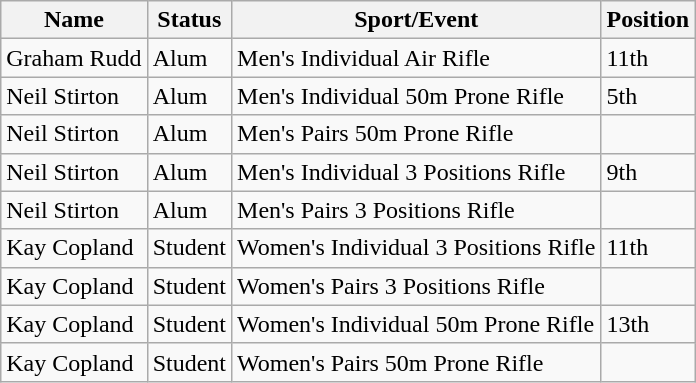<table class="wikitable">
<tr>
<th>Name</th>
<th>Status</th>
<th>Sport/Event</th>
<th>Position</th>
</tr>
<tr>
<td>Graham Rudd</td>
<td>Alum</td>
<td>Men's Individual Air Rifle</td>
<td>11th</td>
</tr>
<tr>
<td>Neil Stirton</td>
<td>Alum</td>
<td>Men's Individual 50m Prone Rifle</td>
<td>5th</td>
</tr>
<tr>
<td>Neil Stirton</td>
<td>Alum</td>
<td>Men's Pairs 50m Prone Rifle</td>
<td></td>
</tr>
<tr>
<td>Neil Stirton</td>
<td>Alum</td>
<td>Men's Individual 3 Positions Rifle</td>
<td>9th</td>
</tr>
<tr>
<td>Neil Stirton</td>
<td>Alum</td>
<td>Men's Pairs 3 Positions Rifle</td>
<td></td>
</tr>
<tr>
<td>Kay Copland</td>
<td>Student</td>
<td>Women's Individual 3 Positions Rifle</td>
<td>11th</td>
</tr>
<tr>
<td>Kay Copland</td>
<td>Student</td>
<td>Women's Pairs 3 Positions Rifle</td>
<td></td>
</tr>
<tr>
<td>Kay Copland</td>
<td>Student</td>
<td>Women's Individual 50m Prone Rifle</td>
<td>13th</td>
</tr>
<tr>
<td>Kay Copland</td>
<td>Student</td>
<td>Women's Pairs 50m Prone Rifle</td>
<td></td>
</tr>
</table>
